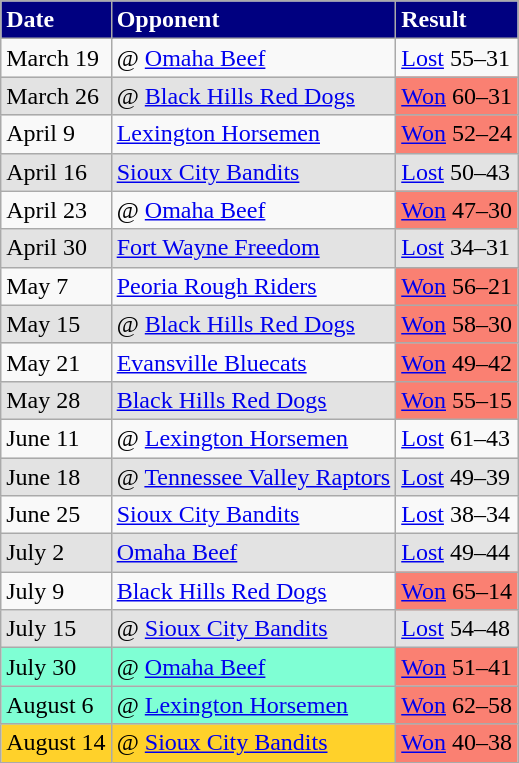<table class="wikitable">
<tr style="background:navy; color:white;">
<td><strong>Date</strong></td>
<td><strong>Opponent</strong></td>
<td><strong>Result</strong></td>
</tr>
<tr>
<td>March 19</td>
<td>@ <a href='#'>Omaha Beef</a></td>
<td><a href='#'>Lost</a> 55–31</td>
</tr>
<tr style="background: #e3e3e3;">
<td>March 26</td>
<td>@ <a href='#'>Black Hills Red Dogs</a></td>
<td style="background:salmon;"><a href='#'>Won</a> 60–31</td>
</tr>
<tr>
<td>April 9</td>
<td><a href='#'>Lexington Horsemen</a></td>
<td style="background:salmon;"><a href='#'>Won</a> 52–24</td>
</tr>
<tr style="background: #e3e3e3;">
<td>April 16</td>
<td><a href='#'>Sioux City Bandits</a></td>
<td><a href='#'>Lost</a> 50–43</td>
</tr>
<tr>
<td>April 23</td>
<td>@ <a href='#'>Omaha Beef</a></td>
<td style="background:salmon;"><a href='#'>Won</a> 47–30</td>
</tr>
<tr style="background: #e3e3e3;">
<td>April 30</td>
<td><a href='#'>Fort Wayne Freedom</a></td>
<td><a href='#'>Lost</a> 34–31</td>
</tr>
<tr>
<td>May 7</td>
<td><a href='#'>Peoria Rough Riders</a></td>
<td style="background:salmon;"><a href='#'>Won</a> 56–21</td>
</tr>
<tr style="background: #e3e3e3;">
<td>May 15</td>
<td>@ <a href='#'>Black Hills Red Dogs</a></td>
<td style="background:salmon;"><a href='#'>Won</a> 58–30</td>
</tr>
<tr>
<td>May 21</td>
<td><a href='#'>Evansville Bluecats</a></td>
<td style="background:salmon;"><a href='#'>Won</a> 49–42</td>
</tr>
<tr style="background: #e3e3e3;">
<td>May 28</td>
<td><a href='#'>Black Hills Red Dogs</a></td>
<td style="background:salmon;"><a href='#'>Won</a> 55–15</td>
</tr>
<tr>
<td>June 11</td>
<td>@ <a href='#'>Lexington Horsemen</a></td>
<td><a href='#'>Lost</a> 61–43</td>
</tr>
<tr style="background: #e3e3e3;">
<td>June 18</td>
<td>@ <a href='#'>Tennessee Valley Raptors</a></td>
<td><a href='#'>Lost</a> 49–39</td>
</tr>
<tr>
<td>June 25</td>
<td><a href='#'>Sioux City Bandits</a></td>
<td><a href='#'>Lost</a> 38–34</td>
</tr>
<tr style="background: #e3e3e3;">
<td>July 2</td>
<td><a href='#'>Omaha Beef</a></td>
<td><a href='#'>Lost</a> 49–44</td>
</tr>
<tr>
<td>July 9</td>
<td><a href='#'>Black Hills Red Dogs</a></td>
<td style="background:salmon;"><a href='#'>Won</a> 65–14</td>
</tr>
<tr style="background: #e3e3e3;">
<td>July 15</td>
<td>@ <a href='#'>Sioux City Bandits</a></td>
<td><a href='#'>Lost</a> 54–48</td>
</tr>
<tr>
<td style="background:#7fffd4;">July 30</td>
<td style="background:#7fffd4;">@ <a href='#'>Omaha Beef</a></td>
<td style="background:salmon;"><a href='#'>Won</a> 51–41</td>
</tr>
<tr style="background: #e3e3e3;">
<td style="background:#7fffd4;">August 6</td>
<td style="background:#7fffd4;">@ <a href='#'>Lexington Horsemen</a></td>
<td style="background:salmon;"><a href='#'>Won</a> 62–58</td>
</tr>
<tr>
<td style="background:#ffd12a;">August 14</td>
<td style="background:#ffd12a;">@ <a href='#'>Sioux City Bandits</a></td>
<td style="background:salmon;"><a href='#'>Won</a> 40–38</td>
</tr>
</table>
